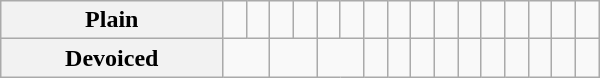<table class="wikitable" style="width:400px">
<tr align="center">
<th>Plain</th>
<td></td>
<td></td>
<td></td>
<td></td>
<td></td>
<td></td>
<td></td>
<td></td>
<td></td>
<td></td>
<td></td>
<td></td>
<td></td>
<td></td>
<td></td>
<td></td>
</tr>
<tr align="center">
<th>Devoiced</th>
<td colspan="2"></td>
<td colspan="2"></td>
<td colspan="2"></td>
<td></td>
<td></td>
<td></td>
<td></td>
<td></td>
<td></td>
<td></td>
<td></td>
<td></td>
<td></td>
</tr>
</table>
